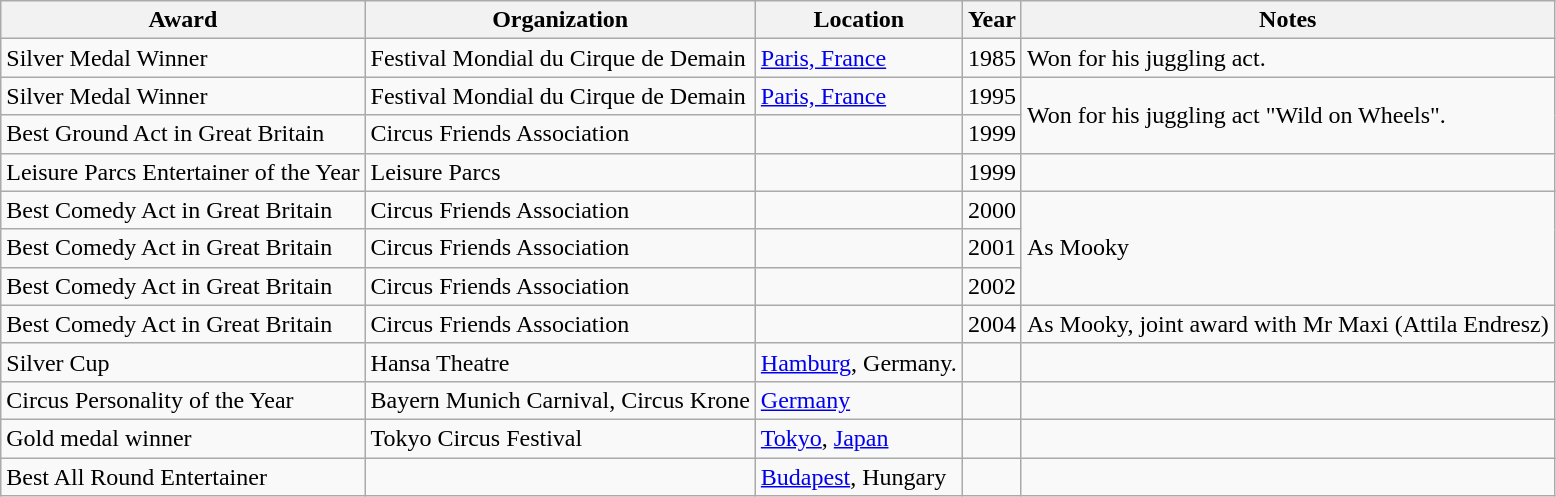<table class="wikitable" style="font-size:100%">
<tr>
<th>Award</th>
<th>Organization</th>
<th>Location</th>
<th>Year</th>
<th>Notes</th>
</tr>
<tr>
<td>Silver Medal Winner</td>
<td>Festival Mondial du Cirque de Demain</td>
<td><a href='#'>Paris, France</a></td>
<td>1985</td>
<td>Won for his juggling act.</td>
</tr>
<tr>
<td>Silver Medal Winner</td>
<td>Festival Mondial du Cirque de Demain</td>
<td><a href='#'>Paris, France</a></td>
<td>1995</td>
<td rowspan="2">Won for his juggling act "Wild on Wheels".</td>
</tr>
<tr>
<td>Best Ground Act in Great Britain</td>
<td>Circus Friends Association</td>
<td></td>
<td>1999</td>
</tr>
<tr>
<td>Leisure Parcs Entertainer of the Year</td>
<td>Leisure Parcs</td>
<td></td>
<td>1999</td>
<td></td>
</tr>
<tr>
<td>Best Comedy Act in Great Britain</td>
<td>Circus Friends Association</td>
<td></td>
<td>2000</td>
<td rowspan = "3">As Mooky</td>
</tr>
<tr>
<td>Best Comedy Act in Great Britain</td>
<td>Circus Friends Association</td>
<td></td>
<td>2001</td>
</tr>
<tr>
<td>Best Comedy Act in Great Britain</td>
<td>Circus Friends Association</td>
<td></td>
<td>2002</td>
</tr>
<tr>
<td>Best Comedy Act in Great Britain</td>
<td>Circus Friends Association</td>
<td></td>
<td>2004</td>
<td>As Mooky, joint award with Mr Maxi (Attila Endresz) </td>
</tr>
<tr>
<td>Silver Cup</td>
<td>Hansa Theatre</td>
<td><a href='#'>Hamburg</a>, Germany.</td>
<td></td>
</tr>
<tr>
<td>Circus Personality of the Year</td>
<td>Bayern Munich Carnival, Circus Krone</td>
<td><a href='#'>Germany</a></td>
<td></td>
<td></td>
</tr>
<tr>
<td>Gold medal winner</td>
<td>Tokyo Circus Festival</td>
<td><a href='#'>Tokyo</a>, <a href='#'>Japan</a></td>
<td></td>
<td></td>
</tr>
<tr>
<td>Best All Round Entertainer</td>
<td></td>
<td><a href='#'>Budapest</a>, Hungary</td>
<td></td>
<td></td>
</tr>
</table>
